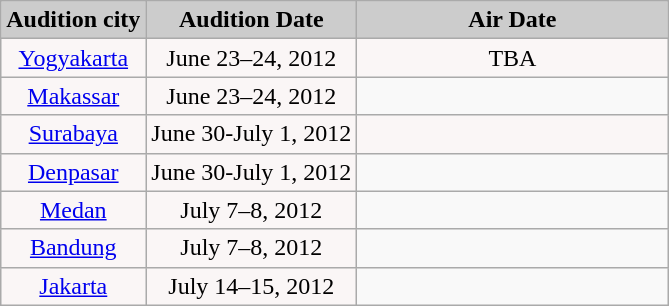<table class="wikitable">
<tr style="background:#ccc;">
<td style="text-align:Center;"><strong>Audition city</strong></td>
<td style="text-align:Center;"><strong>Audition Date</strong></td>
<td style="width:200px; text-align:center;"><strong>Air Date</strong></td>
</tr>
<tr style="text-align:center; background:#faf6f6;">
<td><a href='#'>Yogyakarta</a></td>
<td>June 23–24, 2012</td>
<td>TBA</td>
</tr>
<tr>
<td style="text-align:center; background:#faf6f6;"><a href='#'>Makassar</a></td>
<td style="text-align:center; background:#faf6f6;">June 23–24, 2012</td>
<td></td>
</tr>
<tr style="text-align:center; background:#faf6f6;">
<td><a href='#'>Surabaya</a></td>
<td>June 30-July 1, 2012</td>
<td></td>
</tr>
<tr>
<td style="text-align:center; background:#faf6f6;"><a href='#'>Denpasar</a></td>
<td style="text-align:center; background:#faf6f6;">June 30-July 1, 2012</td>
<td></td>
</tr>
<tr>
<td style="text-align:center; background:#faf6f6;"><a href='#'>Medan</a></td>
<td style="text-align:center; background:#faf6f6;">July 7–8, 2012</td>
<td></td>
</tr>
<tr>
<td style="text-align:center; background:#faf6f6;"><a href='#'>Bandung</a></td>
<td style="text-align:center; background:#faf6f6;">July 7–8, 2012</td>
<td></td>
</tr>
<tr>
<td style="text-align:center; background:#faf6f6;"><a href='#'>Jakarta</a></td>
<td style="text-align:center; background:#faf6f6;">July 14–15, 2012</td>
<td></td>
</tr>
</table>
